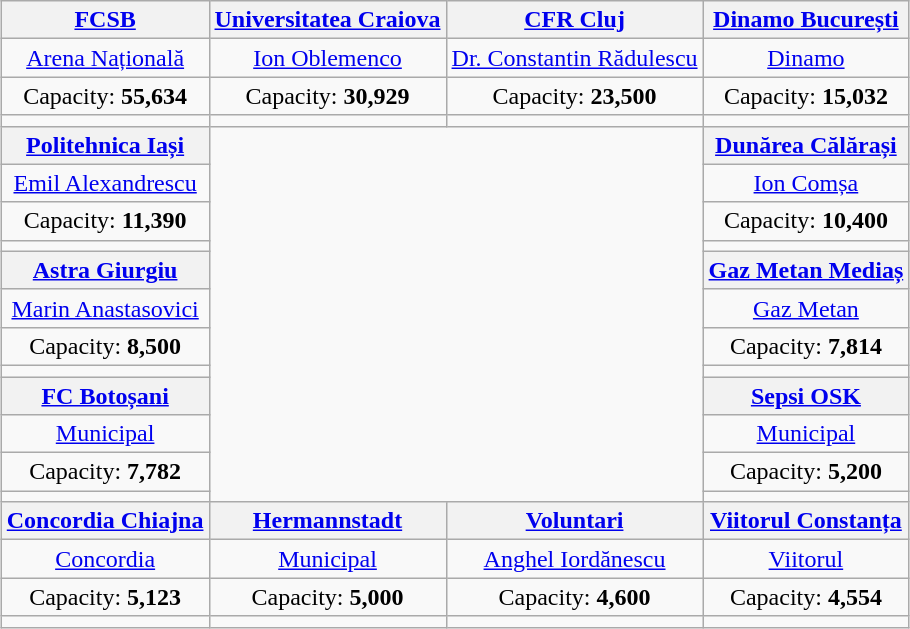<table class="wikitable" style="text-align:center;margin: 1em auto;">
<tr>
<th><a href='#'>FCSB</a></th>
<th><a href='#'>Universitatea Craiova</a></th>
<th><a href='#'>CFR Cluj</a></th>
<th><a href='#'>Dinamo București</a></th>
</tr>
<tr>
<td><a href='#'>Arena Națională</a></td>
<td><a href='#'>Ion Oblemenco</a></td>
<td><a href='#'>Dr. Constantin Rădulescu</a></td>
<td><a href='#'>Dinamo</a></td>
</tr>
<tr>
<td>Capacity: <strong>55,634</strong></td>
<td>Capacity: <strong>30,929</strong></td>
<td>Capacity: <strong>23,500</strong></td>
<td>Capacity: <strong>15,032</strong></td>
</tr>
<tr>
<td></td>
<td></td>
<td></td>
<td></td>
</tr>
<tr>
<th><a href='#'>Politehnica Iași</a></th>
<td colspan="2" rowspan="12"><br>
</td>
<th><a href='#'>Dunărea Călărași</a></th>
</tr>
<tr>
<td><a href='#'>Emil Alexandrescu</a></td>
<td><a href='#'>Ion Comșa</a></td>
</tr>
<tr>
<td>Capacity: <strong>11,390</strong></td>
<td>Capacity: <strong>10,400</strong></td>
</tr>
<tr>
<td></td>
<td></td>
</tr>
<tr>
<th><a href='#'>Astra Giurgiu</a></th>
<th><a href='#'>Gaz Metan Mediaș</a></th>
</tr>
<tr>
<td><a href='#'>Marin Anastasovici</a></td>
<td><a href='#'>Gaz Metan</a></td>
</tr>
<tr>
<td>Capacity: <strong>8,500</strong></td>
<td>Capacity: <strong>7,814</strong></td>
</tr>
<tr>
<td></td>
<td></td>
</tr>
<tr>
<th><a href='#'>FC Botoșani</a></th>
<th><a href='#'>Sepsi OSK</a></th>
</tr>
<tr>
<td><a href='#'>Municipal</a></td>
<td><a href='#'>Municipal</a></td>
</tr>
<tr>
<td>Capacity: <strong>7,782</strong></td>
<td>Capacity: <strong>5,200</strong></td>
</tr>
<tr>
<td></td>
<td></td>
</tr>
<tr>
<th><a href='#'>Concordia Chiajna</a></th>
<th><a href='#'>Hermannstadt</a></th>
<th><a href='#'>Voluntari</a></th>
<th><a href='#'>Viitorul Constanța</a></th>
</tr>
<tr>
<td><a href='#'>Concordia</a></td>
<td><a href='#'>Municipal</a></td>
<td><a href='#'>Anghel Iordănescu</a></td>
<td><a href='#'>Viitorul</a></td>
</tr>
<tr>
<td>Capacity: <strong>5,123</strong></td>
<td>Capacity: <strong>5,000</strong></td>
<td>Capacity: <strong>4,600</strong></td>
<td>Capacity: <strong>4,554</strong></td>
</tr>
<tr>
<td></td>
<td></td>
<td></td>
<td></td>
</tr>
</table>
